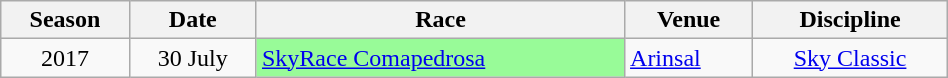<table class="wikitable" width=50% style="font-size:100%; text-align:center;">
<tr>
<th>Season</th>
<th>Date</th>
<th>Race</th>
<th>Venue</th>
<th>Discipline</th>
</tr>
<tr>
<td rowspan=1>2017</td>
<td>30 July</td>
<td align=left bgcolor=palegreen><a href='#'>SkyRace Comapedrosa</a></td>
<td align=left> <a href='#'>Arinsal</a></td>
<td><a href='#'>Sky Classic</a></td>
</tr>
</table>
